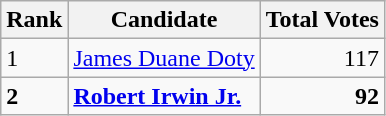<table class="wikitable">
<tr>
<th>Rank</th>
<th>Candidate</th>
<th>Total Votes</th>
</tr>
<tr>
<td>1</td>
<td><a href='#'>James Duane Doty</a></td>
<td style="text-align:right;">117</td>
</tr>
<tr>
<td><strong>2</strong></td>
<td><strong><a href='#'>Robert Irwin Jr.</a></strong></td>
<td style="text-align:right;"><strong>92</strong></td>
</tr>
</table>
